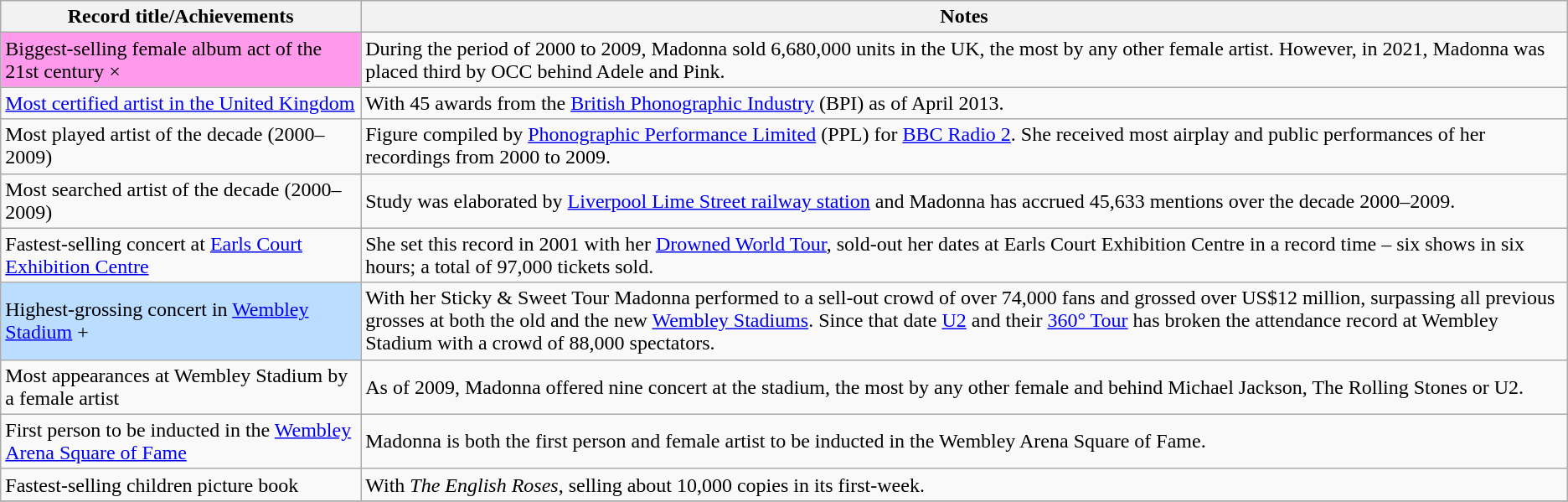<table class="wikitable sortable plainrowheaders">
<tr>
<th scope="col" width=20%>Record title/Achievements</th>
<th scope="col" width=67%>Notes</th>
</tr>
<tr>
<td style="background-color: #FF99EB;">Biggest-selling female album act of the 21st century × </td>
<td>During the period of 2000 to 2009, Madonna sold 6,680,000 units in the UK, the most by any other female artist. However, in 2021, Madonna was placed third by OCC behind Adele and Pink.</td>
</tr>
<tr>
<td><a href='#'>Most certified artist in the United Kingdom</a></td>
<td>With 45 awards from the <a href='#'>British Phonographic Industry</a> (BPI) as of April 2013.</td>
</tr>
<tr>
<td>Most played artist of the decade (2000–2009)</td>
<td>Figure compiled by <a href='#'>Phonographic Performance Limited</a> (PPL) for <a href='#'>BBC Radio 2</a>. She received most airplay and public performances of her recordings from 2000 to 2009.</td>
</tr>
<tr>
<td>Most searched artist of the decade (2000–2009)</td>
<td>Study was elaborated by <a href='#'>Liverpool Lime Street railway station</a> and Madonna has accrued 45,633 mentions over the decade 2000–2009.</td>
</tr>
<tr>
<td>Fastest-selling concert at <a href='#'>Earls Court Exhibition Centre</a></td>
<td>She set this record in 2001 with her <a href='#'>Drowned World Tour</a>, sold-out her dates at Earls Court Exhibition Centre in a record time – six shows in six hours; a total of 97,000 tickets sold.</td>
</tr>
<tr>
<td style="background-color: #bdf;">Highest-grossing concert in <a href='#'>Wembley Stadium</a> +</td>
<td>With her Sticky & Sweet Tour Madonna performed to a sell-out crowd of over 74,000 fans and grossed over US$12 million, surpassing all previous grosses at both the old and the new <a href='#'>Wembley Stadiums</a>. Since that date <a href='#'>U2</a> and their <a href='#'>360° Tour</a> has broken the attendance record at Wembley Stadium with a crowd of 88,000 spectators.</td>
</tr>
<tr>
<td>Most appearances at Wembley Stadium by a female artist</td>
<td>As of 2009, Madonna offered nine concert at the stadium, the most by any other female and behind Michael Jackson, The Rolling Stones or U2.</td>
</tr>
<tr>
<td>First person to be inducted in the <a href='#'>Wembley Arena Square of Fame</a></td>
<td>Madonna is both the first person and female artist to be inducted in the Wembley Arena Square of Fame.</td>
</tr>
<tr>
<td>Fastest-selling children picture book</td>
<td>With <em>The English Roses</em>, selling about 10,000 copies in its first-week.</td>
</tr>
<tr>
</tr>
</table>
